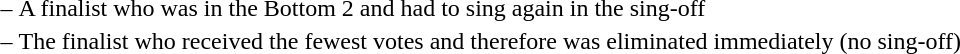<table>
<tr valign="top">
<td> –</td>
<td>A finalist who was in the Bottom 2 and had to sing again in the sing-off</td>
</tr>
<tr valign="top">
<td> –</td>
<td>The finalist who received the fewest votes and therefore was eliminated immediately (no sing-off)</td>
</tr>
<tr valign="top">
</tr>
</table>
